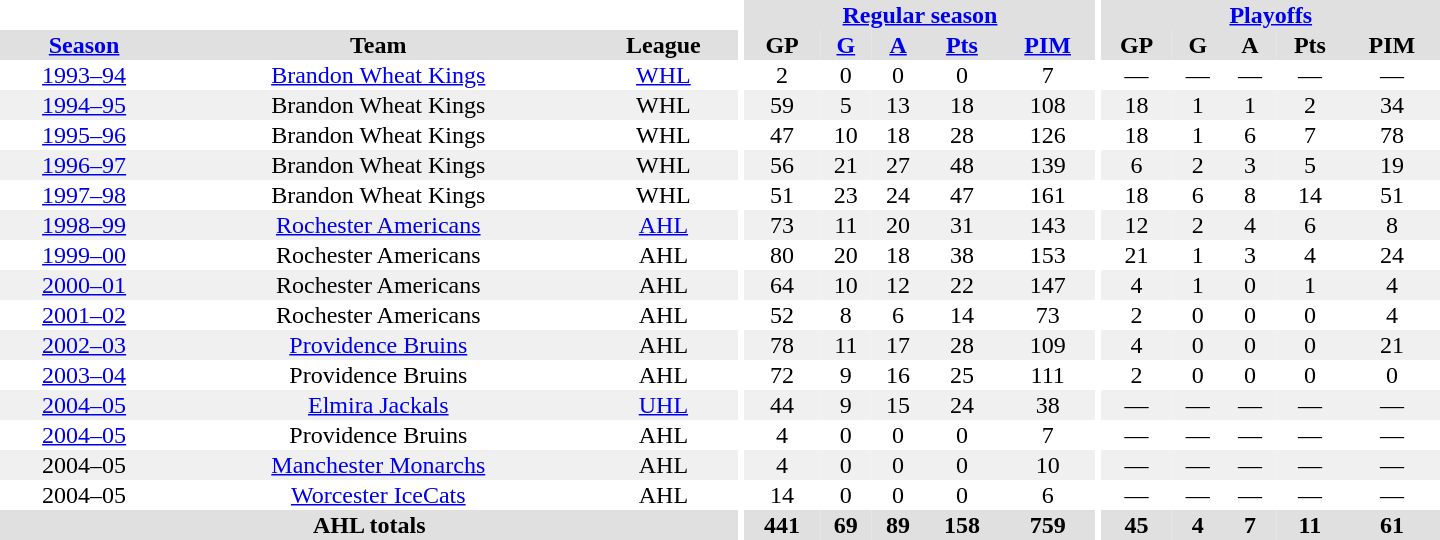<table border="0" cellpadding="1" cellspacing="0" style="text-align:center; width:60em">
<tr bgcolor="#e0e0e0">
<th colspan="3" bgcolor="#ffffff"></th>
<th rowspan="99" bgcolor="#ffffff"></th>
<th colspan="5"><a href='#'>Regular season</a></th>
<th rowspan="99" bgcolor="#ffffff"></th>
<th colspan="5"><a href='#'>Playoffs</a></th>
</tr>
<tr bgcolor="#e0e0e0">
<th><a href='#'>Season</a></th>
<th>Team</th>
<th>League</th>
<th>GP</th>
<th><a href='#'>G</a></th>
<th><a href='#'>A</a></th>
<th><a href='#'>Pts</a></th>
<th><a href='#'>PIM</a></th>
<th>GP</th>
<th>G</th>
<th>A</th>
<th>Pts</th>
<th>PIM</th>
</tr>
<tr>
<td><a href='#'>1993–94</a></td>
<td><a href='#'>Brandon Wheat Kings</a></td>
<td><a href='#'>WHL</a></td>
<td>2</td>
<td>0</td>
<td>0</td>
<td>0</td>
<td>7</td>
<td>—</td>
<td>—</td>
<td>—</td>
<td>—</td>
<td>—</td>
</tr>
<tr bgcolor="#f0f0f0">
<td><a href='#'>1994–95</a></td>
<td>Brandon Wheat Kings</td>
<td>WHL</td>
<td>59</td>
<td>5</td>
<td>13</td>
<td>18</td>
<td>108</td>
<td>18</td>
<td>1</td>
<td>1</td>
<td>2</td>
<td>34</td>
</tr>
<tr>
<td><a href='#'>1995–96</a></td>
<td>Brandon Wheat Kings</td>
<td>WHL</td>
<td>47</td>
<td>10</td>
<td>18</td>
<td>28</td>
<td>126</td>
<td>18</td>
<td>1</td>
<td>6</td>
<td>7</td>
<td>78</td>
</tr>
<tr bgcolor="#f0f0f0">
<td><a href='#'>1996–97</a></td>
<td>Brandon Wheat Kings</td>
<td>WHL</td>
<td>56</td>
<td>21</td>
<td>27</td>
<td>48</td>
<td>139</td>
<td>6</td>
<td>2</td>
<td>3</td>
<td>5</td>
<td>19</td>
</tr>
<tr>
<td><a href='#'>1997–98</a></td>
<td>Brandon Wheat Kings</td>
<td>WHL</td>
<td>51</td>
<td>23</td>
<td>24</td>
<td>47</td>
<td>161</td>
<td>18</td>
<td>6</td>
<td>8</td>
<td>14</td>
<td>51</td>
</tr>
<tr bgcolor="#f0f0f0">
<td><a href='#'>1998–99</a></td>
<td><a href='#'>Rochester Americans</a></td>
<td><a href='#'>AHL</a></td>
<td>73</td>
<td>11</td>
<td>20</td>
<td>31</td>
<td>143</td>
<td>12</td>
<td>2</td>
<td>4</td>
<td>6</td>
<td>8</td>
</tr>
<tr>
<td><a href='#'>1999–00</a></td>
<td>Rochester Americans</td>
<td>AHL</td>
<td>80</td>
<td>20</td>
<td>18</td>
<td>38</td>
<td>153</td>
<td>21</td>
<td>1</td>
<td>3</td>
<td>4</td>
<td>24</td>
</tr>
<tr bgcolor="#f0f0f0">
<td><a href='#'>2000–01</a></td>
<td>Rochester Americans</td>
<td>AHL</td>
<td>64</td>
<td>10</td>
<td>12</td>
<td>22</td>
<td>147</td>
<td>4</td>
<td>1</td>
<td>0</td>
<td>1</td>
<td>4</td>
</tr>
<tr>
<td><a href='#'>2001–02</a></td>
<td>Rochester Americans</td>
<td>AHL</td>
<td>52</td>
<td>8</td>
<td>6</td>
<td>14</td>
<td>73</td>
<td>2</td>
<td>0</td>
<td>0</td>
<td>0</td>
<td>4</td>
</tr>
<tr bgcolor="#f0f0f0">
<td><a href='#'>2002–03</a></td>
<td><a href='#'>Providence Bruins</a></td>
<td>AHL</td>
<td>78</td>
<td>11</td>
<td>17</td>
<td>28</td>
<td>109</td>
<td>4</td>
<td>0</td>
<td>0</td>
<td>0</td>
<td>21</td>
</tr>
<tr>
<td><a href='#'>2003–04</a></td>
<td>Providence Bruins</td>
<td>AHL</td>
<td>72</td>
<td>9</td>
<td>16</td>
<td>25</td>
<td>111</td>
<td>2</td>
<td>0</td>
<td>0</td>
<td>0</td>
<td>0</td>
</tr>
<tr bgcolor="#f0f0f0">
<td><a href='#'>2004–05</a></td>
<td><a href='#'>Elmira Jackals</a></td>
<td><a href='#'>UHL</a></td>
<td>44</td>
<td>9</td>
<td>15</td>
<td>24</td>
<td>38</td>
<td>—</td>
<td>—</td>
<td>—</td>
<td>—</td>
<td>—</td>
</tr>
<tr>
<td><a href='#'>2004–05</a></td>
<td>Providence Bruins</td>
<td>AHL</td>
<td>4</td>
<td>0</td>
<td>0</td>
<td>0</td>
<td>7</td>
<td>—</td>
<td>—</td>
<td>—</td>
<td>—</td>
<td>—</td>
</tr>
<tr bgcolor="#f0f0f0">
<td>2004–05</td>
<td><a href='#'>Manchester Monarchs</a></td>
<td>AHL</td>
<td>4</td>
<td>0</td>
<td>0</td>
<td>0</td>
<td>10</td>
<td>—</td>
<td>—</td>
<td>—</td>
<td>—</td>
<td>—</td>
</tr>
<tr>
<td>2004–05</td>
<td><a href='#'>Worcester IceCats</a></td>
<td>AHL</td>
<td>14</td>
<td>0</td>
<td>0</td>
<td>0</td>
<td>6</td>
<td>—</td>
<td>—</td>
<td>—</td>
<td>—</td>
<td>—</td>
</tr>
<tr bgcolor="#e0e0e0">
<th colspan="3">AHL totals</th>
<th>441</th>
<th>69</th>
<th>89</th>
<th>158</th>
<th>759</th>
<th>45</th>
<th>4</th>
<th>7</th>
<th>11</th>
<th>61</th>
</tr>
</table>
